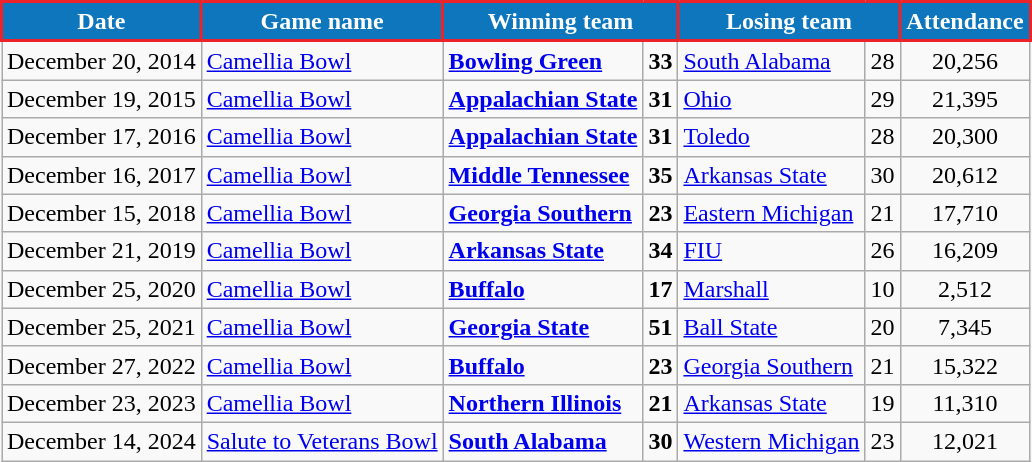<table class="wikitable">
<tr>
<th style="background:#0D76BD; color:#FFFFFF; border: 2px solid #EC2328;">Date</th>
<th style="background:#0D76BD; color:#FFFFFF; border: 2px solid #EC2328;">Game name</th>
<th style="background:#0D76BD; color:#FFFFFF; border: 2px solid #EC2328;" colspan="2">Winning team</th>
<th style="background:#0D76BD; color:#FFFFFF; border: 2px solid #EC2328;" colspan="2">Losing team</th>
<th style="background:#0D76BD; color:#FFFFFF; border: 2px solid #EC2328;">Attendance</th>
</tr>
<tr>
<td>December 20, 2014</td>
<td><a href='#'>Camellia Bowl</a></td>
<td><strong><a href='#'>Bowling Green</a></strong></td>
<td><strong>33</strong></td>
<td><a href='#'>South Alabama</a></td>
<td>28</td>
<td align=center>20,256</td>
</tr>
<tr>
<td>December 19, 2015</td>
<td><a href='#'>Camellia Bowl</a></td>
<td><strong><a href='#'>Appalachian State</a></strong></td>
<td><strong>31</strong></td>
<td><a href='#'>Ohio</a></td>
<td>29</td>
<td align=center>21,395</td>
</tr>
<tr>
<td>December 17, 2016</td>
<td><a href='#'>Camellia Bowl</a></td>
<td><strong><a href='#'>Appalachian State</a></strong></td>
<td><strong>31</strong></td>
<td><a href='#'>Toledo</a></td>
<td>28</td>
<td align=center>20,300</td>
</tr>
<tr>
<td>December 16, 2017</td>
<td><a href='#'>Camellia Bowl</a></td>
<td><strong><a href='#'>Middle Tennessee</a></strong></td>
<td><strong>35</strong></td>
<td><a href='#'>Arkansas State</a></td>
<td>30</td>
<td align=center>20,612</td>
</tr>
<tr>
<td>December 15, 2018</td>
<td><a href='#'>Camellia Bowl</a></td>
<td><strong><a href='#'>Georgia Southern</a></strong></td>
<td><strong>23</strong></td>
<td><a href='#'>Eastern Michigan</a></td>
<td>21</td>
<td align=center>17,710</td>
</tr>
<tr>
<td>December 21, 2019</td>
<td><a href='#'>Camellia Bowl</a></td>
<td><strong><a href='#'>Arkansas State</a></strong></td>
<td><strong>34</strong></td>
<td><a href='#'>FIU</a></td>
<td>26</td>
<td align=center>16,209</td>
</tr>
<tr>
<td>December 25, 2020</td>
<td><a href='#'>Camellia Bowl</a></td>
<td><strong><a href='#'>Buffalo</a></strong></td>
<td><strong>17</strong></td>
<td><a href='#'>Marshall</a></td>
<td>10</td>
<td align=center>2,512</td>
</tr>
<tr>
<td>December 25, 2021</td>
<td><a href='#'>Camellia Bowl</a></td>
<td><strong><a href='#'>Georgia State</a></strong></td>
<td><strong>51</strong></td>
<td><a href='#'>Ball State</a></td>
<td>20</td>
<td align=center>7,345</td>
</tr>
<tr>
<td>December 27, 2022</td>
<td><a href='#'>Camellia Bowl</a></td>
<td><strong><a href='#'>Buffalo</a></strong></td>
<td><strong>23</strong></td>
<td><a href='#'>Georgia Southern</a></td>
<td>21</td>
<td align=center>15,322</td>
</tr>
<tr>
<td>December 23, 2023</td>
<td><a href='#'>Camellia Bowl</a></td>
<td><strong><a href='#'>Northern Illinois</a></strong></td>
<td><strong>21</strong></td>
<td><a href='#'>Arkansas State</a></td>
<td>19</td>
<td align=center>11,310</td>
</tr>
<tr>
<td>December 14, 2024</td>
<td><a href='#'>Salute to Veterans Bowl</a></td>
<td><strong><a href='#'>South Alabama</a></strong></td>
<td><strong>30</strong></td>
<td><a href='#'>Western Michigan</a></td>
<td>23</td>
<td align=center>12,021</td>
</tr>
</table>
